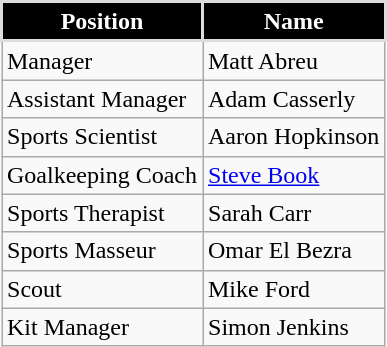<table class="wikitable">
<tr>
<th style="background-color:#000000; color:white; border:2px solid #DCDCDC;" scope="col">Position</th>
<th style="background-color:#000000; color:white; border:2px solid #DCDCDC;" scope="col">Name</th>
</tr>
<tr>
<td>Manager</td>
<td> Matt Abreu</td>
</tr>
<tr>
<td>Assistant Manager</td>
<td> Adam Casserly</td>
</tr>
<tr>
<td>Sports Scientist</td>
<td> Aaron Hopkinson</td>
</tr>
<tr>
<td>Goalkeeping Coach</td>
<td> <a href='#'>Steve Book</a></td>
</tr>
<tr>
<td>Sports Therapist</td>
<td> Sarah Carr</td>
</tr>
<tr>
<td>Sports Masseur</td>
<td> Omar El Bezra</td>
</tr>
<tr>
<td>Scout</td>
<td> Mike Ford</td>
</tr>
<tr>
<td>Kit Manager</td>
<td> Simon Jenkins</td>
</tr>
</table>
